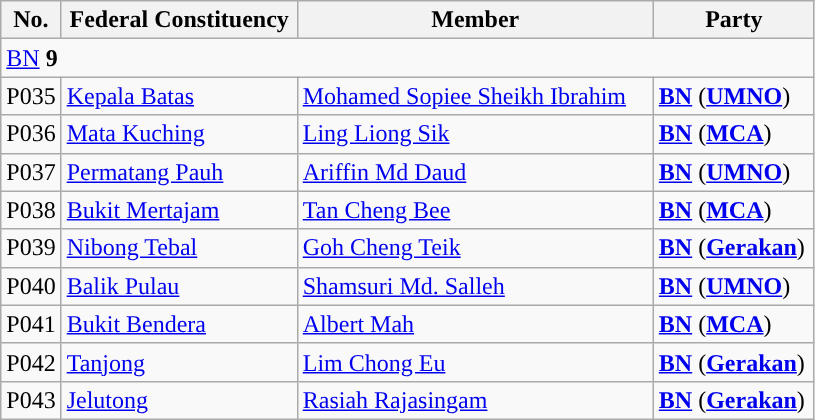<table class="wikitable sortable">
<tr>
<th style="width:30px;">No.</th>
<th style="width:150px;">Federal Constituency</th>
<th style="width:230px;">Member</th>
<th style="width:100px;">Party</th>
</tr>
<tr>
<td colspan="4"><a href='#'>BN</a> <strong>9</strong></td>
</tr>
<tr>
<td>P035</td>
<td><a href='#'>Kepala Batas</a></td>
<td><a href='#'>Mohamed Sopiee Sheikh Ibrahim</a></td>
<td><strong><a href='#'>BN</a></strong> (<strong><a href='#'>UMNO</a></strong>)</td>
</tr>
<tr>
<td>P036</td>
<td><a href='#'>Mata Kuching</a></td>
<td><a href='#'>Ling Liong Sik</a></td>
<td><strong><a href='#'>BN</a></strong> (<strong><a href='#'>MCA</a></strong>)</td>
</tr>
<tr>
<td>P037</td>
<td><a href='#'>Permatang Pauh</a></td>
<td><a href='#'>Ariffin Md Daud</a></td>
<td><strong><a href='#'>BN</a></strong> (<strong><a href='#'>UMNO</a></strong>)</td>
</tr>
<tr>
<td>P038</td>
<td><a href='#'>Bukit Mertajam</a></td>
<td><a href='#'>Tan Cheng Bee</a></td>
<td><strong><a href='#'>BN</a></strong> (<strong><a href='#'>MCA</a></strong>)</td>
</tr>
<tr>
<td>P039</td>
<td><a href='#'>Nibong Tebal</a></td>
<td><a href='#'>Goh Cheng Teik</a></td>
<td><strong><a href='#'>BN</a></strong> (<strong><a href='#'>Gerakan</a></strong>)</td>
</tr>
<tr>
<td>P040</td>
<td><a href='#'>Balik Pulau</a></td>
<td><a href='#'>Shamsuri Md. Salleh</a></td>
<td><strong><a href='#'>BN</a></strong> (<strong><a href='#'>UMNO</a></strong>)</td>
</tr>
<tr>
<td>P041</td>
<td><a href='#'>Bukit Bendera</a></td>
<td><a href='#'>Albert Mah</a></td>
<td><strong><a href='#'>BN</a></strong> (<strong><a href='#'>MCA</a></strong>)</td>
</tr>
<tr>
<td>P042</td>
<td><a href='#'>Tanjong</a></td>
<td><a href='#'>Lim Chong Eu</a></td>
<td><strong><a href='#'>BN</a></strong> (<strong><a href='#'>Gerakan</a></strong>)</td>
</tr>
<tr>
<td>P043</td>
<td><a href='#'>Jelutong</a></td>
<td><a href='#'>Rasiah Rajasingam</a></td>
<td><strong><a href='#'>BN</a></strong> (<strong><a href='#'>Gerakan</a></strong>)</td>
</tr>
</table>
